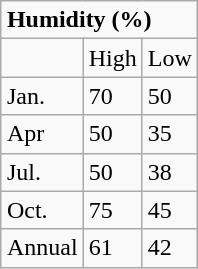<table class="wikitable" table style="border:1px #000000;" cellspacing="0" align="right" style="margin-left: 1em">
<tr>
<td colspan="3"><strong>Humidity (%)</strong></td>
</tr>
<tr>
<td></td>
<td>High</td>
<td>Low</td>
</tr>
<tr>
<td>Jan.</td>
<td>70</td>
<td>50</td>
</tr>
<tr>
<td>Apr</td>
<td>50</td>
<td>35</td>
</tr>
<tr>
<td>Jul.</td>
<td>50</td>
<td>38</td>
</tr>
<tr>
<td>Oct.</td>
<td>75</td>
<td>45</td>
</tr>
<tr>
<td>Annual</td>
<td>61</td>
<td>42</td>
</tr>
</table>
